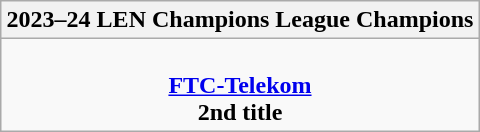<table class=wikitable style="text-align:center; margin:auto">
<tr>
<th>2023–24 LEN Champions League Champions</th>
</tr>
<tr>
<td> <br><strong><a href='#'>FTC-Telekom</a></strong><br><strong>2nd title</strong></td>
</tr>
</table>
